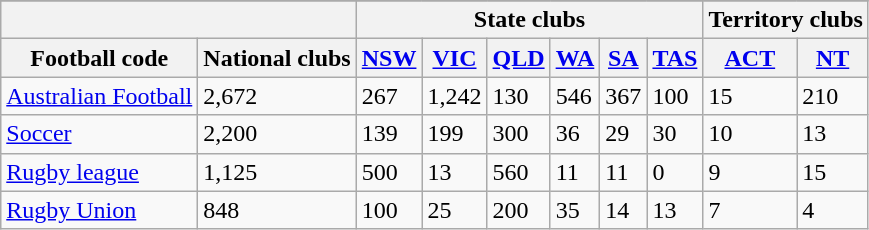<table class="sortable wikitable">
<tr>
</tr>
<tr>
<th colspan="2"></th>
<th colspan="6">State clubs</th>
<th colspan="2">Territory clubs</th>
</tr>
<tr>
<th>Football code</th>
<th>National clubs</th>
<th> <a href='#'>NSW</a></th>
<th> <a href='#'>VIC</a></th>
<th> <a href='#'>QLD</a></th>
<th> <a href='#'>WA</a></th>
<th> <a href='#'>SA</a></th>
<th> <a href='#'>TAS</a></th>
<th> <a href='#'>ACT</a></th>
<th> <a href='#'>NT</a></th>
</tr>
<tr>
<td><a href='#'>Australian Football</a></td>
<td>2,672</td>
<td>267</td>
<td>1,242</td>
<td>130</td>
<td>546</td>
<td>367</td>
<td>100</td>
<td>15</td>
<td>210</td>
</tr>
<tr>
<td><a href='#'>Soccer</a></td>
<td>2,200</td>
<td>139</td>
<td>199</td>
<td>300</td>
<td>36</td>
<td>29</td>
<td>30</td>
<td>10</td>
<td>13</td>
</tr>
<tr>
<td><a href='#'>Rugby league</a></td>
<td>1,125</td>
<td>500</td>
<td>13</td>
<td>560</td>
<td>11</td>
<td>11</td>
<td>0</td>
<td>9</td>
<td>15</td>
</tr>
<tr>
<td><a href='#'>Rugby Union</a></td>
<td>848</td>
<td>100</td>
<td>25</td>
<td>200</td>
<td>35</td>
<td>14</td>
<td>13</td>
<td>7</td>
<td>4</td>
</tr>
</table>
